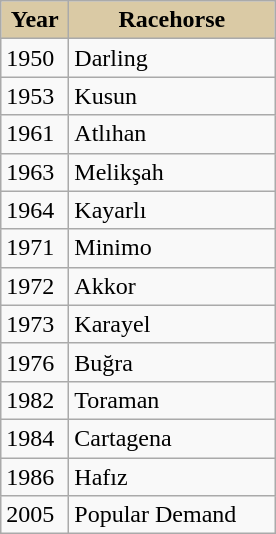<table class="wikitable">
<tr>
<th style="background-color:#DACAA5; width:38px">Year<br></th>
<th style="background-color:#DACAA5; width:130px">Racehorse<br></th>
</tr>
<tr>
<td>1950</td>
<td>Darling</td>
</tr>
<tr>
<td>1953</td>
<td>Kusun</td>
</tr>
<tr>
<td>1961</td>
<td>Atlıhan</td>
</tr>
<tr>
<td>1963</td>
<td>Melikşah</td>
</tr>
<tr>
<td>1964</td>
<td>Kayarlı</td>
</tr>
<tr>
<td>1971</td>
<td>Minimo</td>
</tr>
<tr>
<td>1972</td>
<td>Akkor</td>
</tr>
<tr>
<td>1973</td>
<td>Karayel</td>
</tr>
<tr>
<td>1976</td>
<td>Buğra</td>
</tr>
<tr>
<td>1982</td>
<td>Toraman</td>
</tr>
<tr>
<td>1984</td>
<td>Cartagena</td>
</tr>
<tr>
<td>1986</td>
<td>Hafız</td>
</tr>
<tr>
<td>2005</td>
<td>Popular Demand</td>
</tr>
</table>
